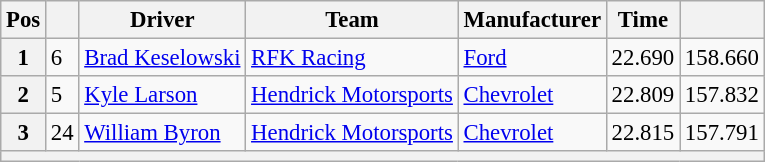<table class="wikitable" style="font-size:95%">
<tr>
<th>Pos</th>
<th></th>
<th>Driver</th>
<th>Team</th>
<th>Manufacturer</th>
<th>Time</th>
<th></th>
</tr>
<tr>
<th>1</th>
<td>6</td>
<td><a href='#'>Brad Keselowski</a></td>
<td><a href='#'>RFK Racing</a></td>
<td><a href='#'>Ford</a></td>
<td>22.690</td>
<td>158.660</td>
</tr>
<tr>
<th>2</th>
<td>5</td>
<td><a href='#'>Kyle Larson</a></td>
<td><a href='#'>Hendrick Motorsports</a></td>
<td><a href='#'>Chevrolet</a></td>
<td>22.809</td>
<td>157.832</td>
</tr>
<tr>
<th>3</th>
<td>24</td>
<td><a href='#'>William Byron</a></td>
<td><a href='#'>Hendrick Motorsports</a></td>
<td><a href='#'>Chevrolet</a></td>
<td>22.815</td>
<td>157.791</td>
</tr>
<tr>
<th colspan="7"></th>
</tr>
</table>
